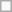<table class="wikitable">
<tr>
<td></td>
</tr>
</table>
